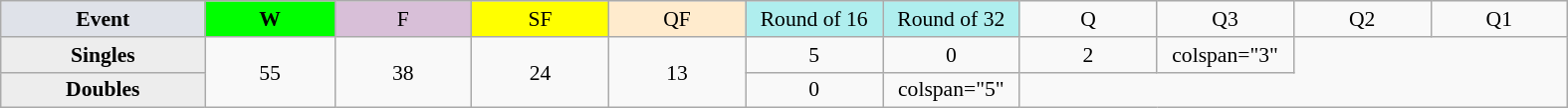<table class=wikitable style=font-size:90%;text-align:center>
<tr>
<td style="width:130px; background:#dfe2e9;"><strong>Event</strong></td>
<td style="width:80px; background:lime;"><strong>W</strong></td>
<td style="width:85px; background:thistle;">F</td>
<td style="width:85px; background:#ff0;">SF</td>
<td style="width:85px; background:#ffebcd;">QF</td>
<td style="width:85px; background:#afeeee;">Round of 16</td>
<td style="width:85px; background:#afeeee;">Round of 32</td>
<td width=85>Q</td>
<td width=85>Q3</td>
<td width=85>Q2</td>
<td width=85>Q1</td>
</tr>
<tr>
<th style="background:#ededed;">Singles</th>
<td rowspan=2>55</td>
<td rowspan=2>38</td>
<td rowspan=2>24</td>
<td rowspan=2>13</td>
<td>5</td>
<td>0</td>
<td>2</td>
<td>colspan="3" </td>
</tr>
<tr>
<th style="background:#ededed;">Doubles</th>
<td>0</td>
<td>colspan="5" </td>
</tr>
</table>
